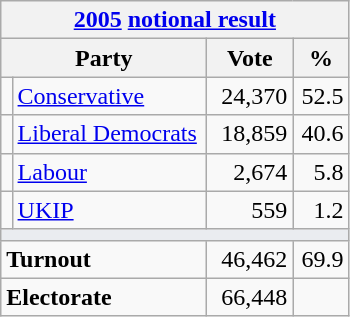<table class="wikitable">
<tr>
<th colspan="4"><a href='#'>2005</a> <a href='#'>notional result</a></th>
</tr>
<tr>
<th bgcolor="#DDDDFF" width="130px" colspan="2">Party</th>
<th bgcolor="#DDDDFF" width="50px">Vote</th>
<th bgcolor="#DDDDFF" width="30px">%</th>
</tr>
<tr>
<td></td>
<td><a href='#'>Conservative</a></td>
<td align=right>24,370</td>
<td align=right>52.5</td>
</tr>
<tr>
<td></td>
<td><a href='#'>Liberal Democrats</a></td>
<td align=right>18,859</td>
<td align=right>40.6</td>
</tr>
<tr>
<td></td>
<td><a href='#'>Labour</a></td>
<td align=right>2,674</td>
<td align=right>5.8</td>
</tr>
<tr>
<td></td>
<td><a href='#'>UKIP</a></td>
<td align=right>559</td>
<td align=right>1.2</td>
</tr>
<tr>
<td colspan="4" bgcolor="#EAECF0"></td>
</tr>
<tr>
<td colspan="2"><strong>Turnout</strong></td>
<td align=right>46,462</td>
<td align=right>69.9</td>
</tr>
<tr>
<td colspan="2"><strong>Electorate</strong></td>
<td align=right>66,448</td>
</tr>
</table>
